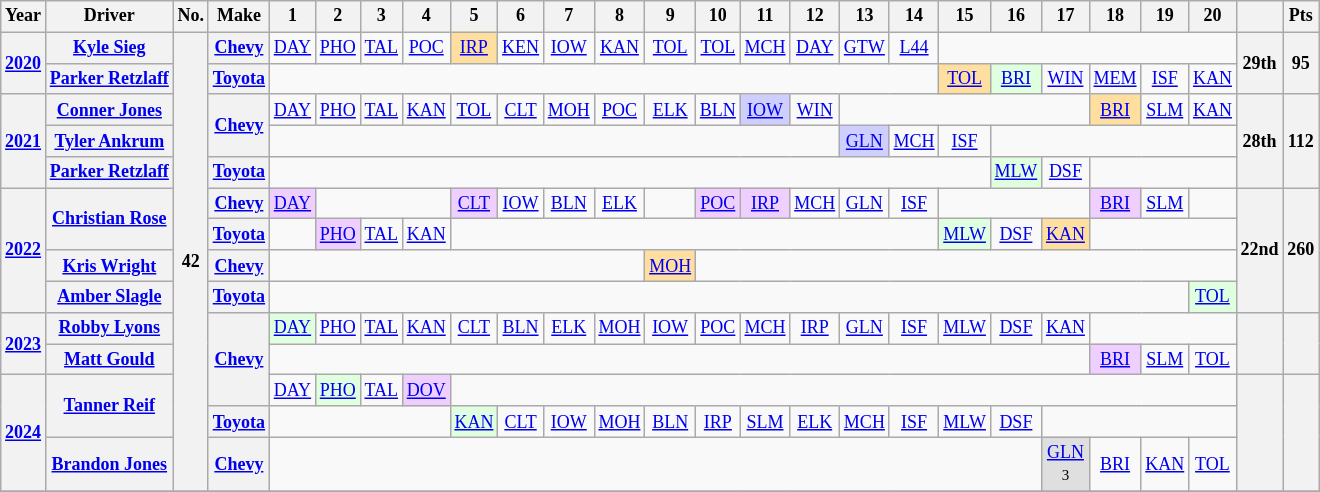<table class="wikitable" style="text-align:center; font-size:75%">
<tr>
<th>Year</th>
<th>Driver</th>
<th>No.</th>
<th>Make</th>
<th>1</th>
<th>2</th>
<th>3</th>
<th>4</th>
<th>5</th>
<th>6</th>
<th>7</th>
<th>8</th>
<th>9</th>
<th>10</th>
<th>11</th>
<th>12</th>
<th>13</th>
<th>14</th>
<th>15</th>
<th>16</th>
<th>17</th>
<th>18</th>
<th>19</th>
<th>20</th>
<th></th>
<th>Pts</th>
</tr>
<tr>
<th rowspan=2><a href='#'>2020</a></th>
<th><a href='#'>Kyle Sieg</a></th>
<th rowspan="14">42</th>
<th><a href='#'>Chevy</a></th>
<td><a href='#'>DAY</a></td>
<td><a href='#'>PHO</a></td>
<td><a href='#'>TAL</a></td>
<td><a href='#'>POC</a></td>
<td style="background:#FFDF9F;"><a href='#'>IRP</a><br></td>
<td><a href='#'>KEN</a></td>
<td><a href='#'>IOW</a></td>
<td><a href='#'>KAN</a></td>
<td><a href='#'>TOL</a></td>
<td><a href='#'>TOL</a></td>
<td><a href='#'>MCH</a></td>
<td><a href='#'>DAY</a></td>
<td><a href='#'>GTW</a></td>
<td><a href='#'>L44</a></td>
<td colspan=6></td>
<th rowspan=2>29th</th>
<th rowspan=2>95</th>
</tr>
<tr>
<th><a href='#'>Parker Retzlaff</a></th>
<th><a href='#'>Toyota</a></th>
<td colspan=14></td>
<td style="background:#FFDF9F;"><a href='#'>TOL</a><br></td>
<td style="background:#DFFFDF;"><a href='#'>BRI</a><br></td>
<td><a href='#'>WIN</a></td>
<td><a href='#'>MEM</a></td>
<td><a href='#'>ISF</a></td>
<td><a href='#'>KAN</a></td>
</tr>
<tr>
<th rowspan=3><a href='#'>2021</a></th>
<th><a href='#'>Conner Jones</a></th>
<th rowspan=2><a href='#'>Chevy</a></th>
<td><a href='#'>DAY</a></td>
<td><a href='#'>PHO</a></td>
<td><a href='#'>TAL</a></td>
<td><a href='#'>KAN</a></td>
<td><a href='#'>TOL</a></td>
<td><a href='#'>CLT</a></td>
<td><a href='#'>MOH</a></td>
<td><a href='#'>POC</a></td>
<td><a href='#'>ELK</a></td>
<td><a href='#'>BLN</a></td>
<td style="background:#CFCFFF;"><a href='#'>IOW</a><br></td>
<td><a href='#'>WIN</a></td>
<td colspan=5></td>
<td style="background:#FFDF9F;"><a href='#'>BRI</a><br></td>
<td><a href='#'>SLM</a></td>
<td><a href='#'>KAN</a></td>
<th rowspan=3>28th</th>
<th rowspan=3>112</th>
</tr>
<tr>
<th><a href='#'>Tyler Ankrum</a></th>
<td colspan=12></td>
<td style="background:#CFCFFF;"><a href='#'>GLN</a><br></td>
<td><a href='#'>MCH</a></td>
<td><a href='#'>ISF</a></td>
<td colspan=5></td>
</tr>
<tr>
<th><a href='#'>Parker Retzlaff</a></th>
<th><a href='#'>Toyota</a></th>
<td colspan=15></td>
<td style="background:#DFFFDF;"><a href='#'>MLW</a><br></td>
<td><a href='#'>DSF</a></td>
<td colspan=3></td>
</tr>
<tr>
<th rowspan="4"><a href='#'>2022</a></th>
<th rowspan=2><a href='#'>Christian Rose</a></th>
<th><a href='#'>Chevy</a></th>
<td style="background:#EFCFFF;"><a href='#'>DAY</a><br></td>
<td colspan="3"></td>
<td style="background:#EFCFFF;"><a href='#'>CLT</a> <br></td>
<td><a href='#'>IOW</a></td>
<td><a href='#'>BLN</a></td>
<td><a href='#'>ELK</a></td>
<td></td>
<td style="background:#EFCFFF;"><a href='#'>POC</a><br></td>
<td style="background:#EFCFFF;"><a href='#'>IRP</a><br></td>
<td><a href='#'>MCH</a></td>
<td><a href='#'>GLN</a></td>
<td><a href='#'>ISF</a></td>
<td colspan="3"></td>
<td style="background:#EFCFFF;"><a href='#'>BRI</a><br></td>
<td><a href='#'>SLM</a></td>
<td></td>
<th rowspan="4">22nd</th>
<th rowspan="4">260</th>
</tr>
<tr>
<th><a href='#'>Toyota</a></th>
<td></td>
<td style="background:#EFCFFF;"><a href='#'>PHO</a><br></td>
<td><a href='#'>TAL</a></td>
<td><a href='#'>KAN</a></td>
<td colspan="10"></td>
<td style="background:#DFFFDF;"><a href='#'>MLW</a><br></td>
<td><a href='#'>DSF</a></td>
<td style="background:#FFDF9F;"><a href='#'>KAN</a><br></td>
<td colspan="3"></td>
</tr>
<tr>
<th><a href='#'>Kris Wright</a></th>
<th><a href='#'>Chevy</a></th>
<td colspan="8"></td>
<td style="background:#FFDF9F;"><a href='#'>MOH</a><br></td>
<td colspan="11"></td>
</tr>
<tr>
<th><a href='#'>Amber Slagle</a></th>
<th><a href='#'>Toyota</a></th>
<td colspan="19"></td>
<td style="background:#DFFFDF;"><a href='#'>TOL</a><br></td>
</tr>
<tr>
<th rowspan=2><a href='#'>2023</a></th>
<th><a href='#'>Robby Lyons</a></th>
<th rowspan=3><a href='#'>Chevy</a></th>
<td style="background:#DFFFDF;"><a href='#'>DAY</a><br></td>
<td><a href='#'>PHO</a></td>
<td><a href='#'>TAL</a></td>
<td><a href='#'>KAN</a></td>
<td><a href='#'>CLT</a></td>
<td><a href='#'>BLN</a></td>
<td><a href='#'>ELK</a></td>
<td><a href='#'>MOH</a></td>
<td><a href='#'>IOW</a></td>
<td><a href='#'>POC</a></td>
<td><a href='#'>MCH</a></td>
<td><a href='#'>IRP</a></td>
<td><a href='#'>GLN</a></td>
<td><a href='#'>ISF</a></td>
<td><a href='#'>MLW</a></td>
<td><a href='#'>DSF</a></td>
<td><a href='#'>KAN</a></td>
<td colspan=3></td>
<th rowspan=2></th>
<th rowspan=2></th>
</tr>
<tr>
<th><a href='#'>Matt Gould</a></th>
<td colspan=17></td>
<td style="background:#EFCFFF;"><a href='#'>BRI</a><br></td>
<td><a href='#'>SLM</a></td>
<td><a href='#'>TOL</a></td>
</tr>
<tr>
<th rowspan=3><a href='#'>2024</a></th>
<th rowspan=2><a href='#'>Tanner Reif</a></th>
<td><a href='#'>DAY</a></td>
<td style="background:#DFFFDF;"><a href='#'>PHO</a><br></td>
<td><a href='#'>TAL</a></td>
<td style="background:#EFCFFF;"><a href='#'>DOV</a><br></td>
<td colspan=16></td>
<th rowspan=3></th>
<th rowspan=3></th>
</tr>
<tr>
<th><a href='#'>Toyota</a></th>
<td colspan=4></td>
<td style="background:#DFFFDF;"><a href='#'>KAN</a><br></td>
<td><a href='#'>CLT</a></td>
<td><a href='#'>IOW</a></td>
<td><a href='#'>MOH</a></td>
<td><a href='#'>BLN</a></td>
<td><a href='#'>IRP</a></td>
<td><a href='#'>SLM</a></td>
<td><a href='#'>ELK</a></td>
<td><a href='#'>MCH</a></td>
<td><a href='#'>ISF</a></td>
<td><a href='#'>MLW</a></td>
<td><a href='#'>DSF</a></td>
<td colspan=4></td>
</tr>
<tr>
<th><a href='#'>Brandon Jones</a></th>
<th><a href='#'>Chevy</a></th>
<td colspan=16></td>
<td style="background:#DFDFDF;"><a href='#'>GLN</a><br><small>3</small></td>
<td><a href='#'>BRI</a></td>
<td><a href='#'>KAN</a></td>
<td><a href='#'>TOL</a></td>
</tr>
<tr>
</tr>
</table>
